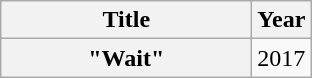<table class="wikitable plainrowheaders" style="text-align:center;">
<tr>
<th style="width:10em;">Title</th>
<th style="width:2em;">Year</th>
</tr>
<tr>
<th scope="row">"Wait"</th>
<td>2017</td>
</tr>
</table>
